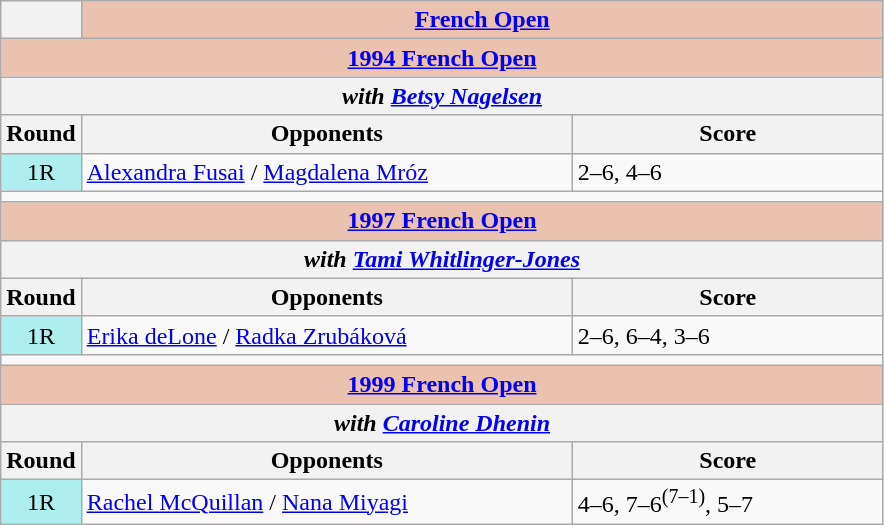<table class="wikitable collapsible collapsed">
<tr>
<th></th>
<th colspan=2 style="background:#ebc2af;"><a href='#'>French Open</a></th>
</tr>
<tr>
<th colspan=3 style="background:#ebc2af;"><a href='#'>1994 French Open</a></th>
</tr>
<tr>
<th colspan=3><em>with  <a href='#'>Betsy Nagelsen</a></em></th>
</tr>
<tr>
<th>Round</th>
<th width=320>Opponents</th>
<th width=200>Score</th>
</tr>
<tr>
<td style="text-align:center; background:#afeeee;">1R</td>
<td> <a href='#'>Alexandra Fusai</a> /  <a href='#'>Magdalena Mróz</a></td>
<td>2–6, 4–6</td>
</tr>
<tr>
<td colspan=3></td>
</tr>
<tr>
<th colspan=3 style="background:#ebc2af;"><a href='#'>1997 French Open</a></th>
</tr>
<tr>
<th colspan=3><em>with  <a href='#'>Tami Whitlinger-Jones</a></em></th>
</tr>
<tr>
<th>Round</th>
<th width=320>Opponents</th>
<th width=200>Score</th>
</tr>
<tr>
<td style="text-align:center; background:#afeeee;">1R</td>
<td> <a href='#'>Erika deLone</a> /  <a href='#'>Radka Zrubáková</a></td>
<td>2–6, 6–4, 3–6</td>
</tr>
<tr>
<td colspan=3></td>
</tr>
<tr>
<th colspan=3 style="background:#ebc2af;"><a href='#'>1999 French Open</a></th>
</tr>
<tr>
<th colspan=3><em>with  <a href='#'>Caroline Dhenin</a></em></th>
</tr>
<tr>
<th>Round</th>
<th width=320>Opponents</th>
<th width=200>Score</th>
</tr>
<tr>
<td style="text-align:center; background:#afeeee;">1R</td>
<td> <a href='#'>Rachel McQuillan</a> /  <a href='#'>Nana Miyagi</a></td>
<td>4–6, 7–6<sup>(7–1)</sup>, 5–7</td>
</tr>
</table>
